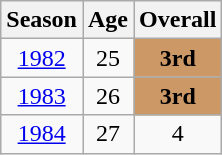<table class="wikitable" style="text-align: center;">
<tr>
<th scope="col">Season</th>
<th scope="col">Age</th>
<th scope="col">Overall</th>
</tr>
<tr>
<td><a href='#'>1982</a></td>
<td>25</td>
<td style="background-color: #C96;"><strong>3rd</strong></td>
</tr>
<tr>
<td><a href='#'>1983</a></td>
<td>26</td>
<td style="background-color: #C96;"><strong>3rd</strong></td>
</tr>
<tr>
<td><a href='#'>1984</a></td>
<td>27</td>
<td>4</td>
</tr>
</table>
